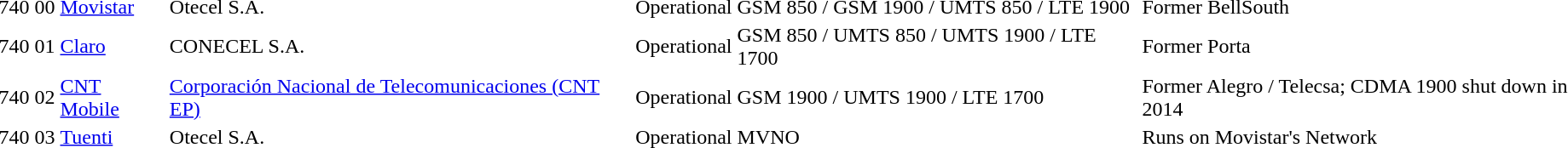<table>
<tr>
<td>740</td>
<td>00</td>
<td><a href='#'>Movistar</a></td>
<td>Otecel S.A.</td>
<td>Operational</td>
<td>GSM 850 / GSM 1900 / UMTS 850 / LTE 1900</td>
<td>Former BellSouth</td>
</tr>
<tr>
<td>740</td>
<td>01</td>
<td><a href='#'>Claro</a></td>
<td>CONECEL S.A.</td>
<td>Operational</td>
<td>GSM 850 / UMTS 850 / UMTS 1900 / LTE 1700</td>
<td>Former Porta</td>
</tr>
<tr>
<td>740</td>
<td>02</td>
<td><a href='#'>CNT Mobile</a></td>
<td><a href='#'>Corporación Nacional de Telecomunicaciones (CNT EP)</a></td>
<td>Operational</td>
<td>GSM 1900 / UMTS 1900 / LTE 1700</td>
<td>Former Alegro / Telecsa; CDMA 1900 shut down in 2014</td>
</tr>
<tr>
<td>740</td>
<td>03</td>
<td><a href='#'>Tuenti</a></td>
<td>Otecel S.A.</td>
<td>Operational</td>
<td>MVNO</td>
<td>Runs on Movistar's Network</td>
</tr>
</table>
